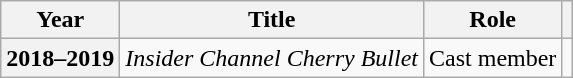<table class="wikitable plainrowheaders">
<tr>
<th scope="col">Year</th>
<th scope="col">Title</th>
<th scope="col">Role</th>
<th scope="col" class="unsortable"></th>
</tr>
<tr>
<th scope="row">2018–2019</th>
<td><em>Insider Channel Cherry Bullet</em></td>
<td>Cast member</td>
<td style="text-align:center"></td>
</tr>
</table>
